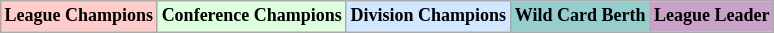<table class="wikitable"  style="margin:auto; font-size:75%;">
<tr>
<td style="text-align:center; background:#fcc;"><strong>League Champions</strong></td>
<td style="text-align:center; background:#dfd;"><strong>Conference Champions</strong></td>
<td style="text-align:center; background:#d0e7ff;"><strong>Division Champions</strong></td>
<td style="text-align:center; background:#96cdcd;"><strong>Wild Card Berth</strong></td>
<td style="text-align:center; background:#c8a2c8;"><strong>League Leader</strong></td>
</tr>
</table>
